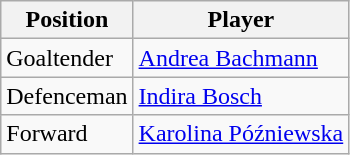<table class="wikitable">
<tr>
<th>Position</th>
<th>Player</th>
</tr>
<tr>
<td>Goaltender</td>
<td> <a href='#'>Andrea Bachmann</a></td>
</tr>
<tr>
<td>Defenceman</td>
<td> <a href='#'>Indira Bosch</a></td>
</tr>
<tr>
<td>Forward</td>
<td> <a href='#'>Karolina Późniewska</a></td>
</tr>
</table>
